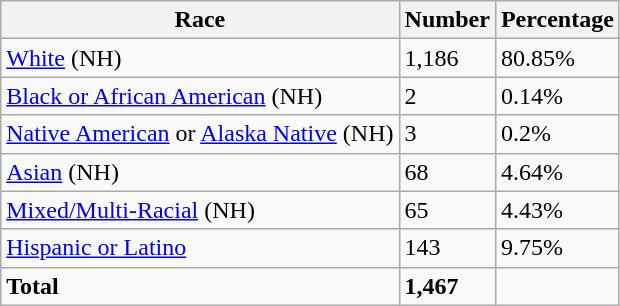<table class="wikitable">
<tr>
<th>Race</th>
<th>Number</th>
<th>Percentage</th>
</tr>
<tr>
<td><a href='#'>White</a> (NH)</td>
<td>1,186</td>
<td>80.85%</td>
</tr>
<tr>
<td><a href='#'>Black or African American</a> (NH)</td>
<td>2</td>
<td>0.14%</td>
</tr>
<tr>
<td><a href='#'>Native American</a> or <a href='#'>Alaska Native</a> (NH)</td>
<td>3</td>
<td>0.2%</td>
</tr>
<tr>
<td><a href='#'>Asian</a> (NH)</td>
<td>68</td>
<td>4.64%</td>
</tr>
<tr>
<td><a href='#'>Mixed/Multi-Racial</a> (NH)</td>
<td>65</td>
<td>4.43%</td>
</tr>
<tr>
<td><a href='#'>Hispanic or Latino</a></td>
<td>143</td>
<td>9.75%</td>
</tr>
<tr>
<td><strong>Total</strong></td>
<td><strong>1,467</strong></td>
<td></td>
</tr>
</table>
